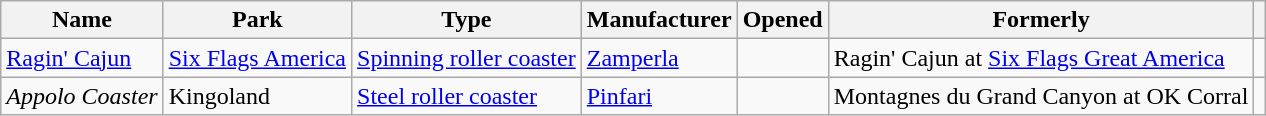<table class="wikitable sortable">
<tr>
<th>Name</th>
<th>Park</th>
<th>Type</th>
<th>Manufacturer</th>
<th>Opened</th>
<th>Formerly</th>
<th class="unsortable"></th>
</tr>
<tr>
<td><a href='#'>Ragin' Cajun</a></td>
<td><a href='#'>Six Flags America</a></td>
<td><a href='#'>Spinning roller coaster</a></td>
<td><a href='#'>Zamperla</a></td>
<td></td>
<td>Ragin' Cajun at <a href='#'>Six Flags Great America</a></td>
<td></td>
</tr>
<tr>
<td><em>Appolo Coaster</em></td>
<td>Kingoland</td>
<td><a href='#'>Steel roller coaster</a></td>
<td><a href='#'>Pinfari</a></td>
<td></td>
<td>Montagnes du Grand Canyon at OK Corral</td>
<td></td>
</tr>
</table>
